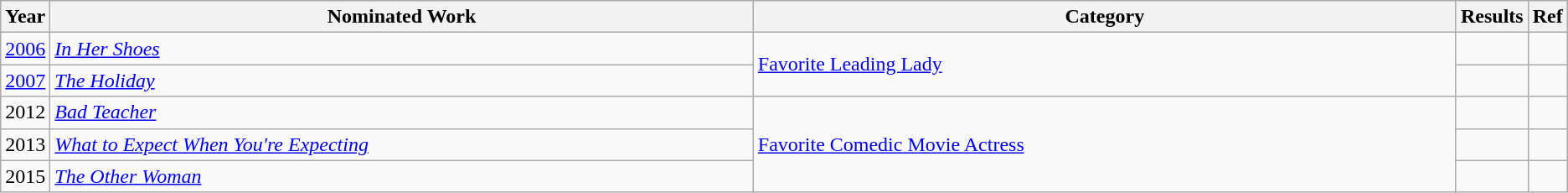<table class="wikitable">
<tr>
<th scope="col" style="width:1em;">Year</th>
<th scope="col" style="width:35em;">Nominated Work</th>
<th scope="col" style="width:35em;">Category</th>
<th scope="col" style="width:1em;">Results</th>
<th scope="col" style="width:1em;">Ref</th>
</tr>
<tr>
<td><a href='#'>2006</a></td>
<td><em><a href='#'>In Her Shoes</a></em></td>
<td rowspan="2"><a href='#'>Favorite Leading Lady</a></td>
<td></td>
<td></td>
</tr>
<tr>
<td><a href='#'>2007</a></td>
<td><em><a href='#'>The Holiday</a></em></td>
<td></td>
<td></td>
</tr>
<tr>
<td>2012</td>
<td><em><a href='#'>Bad Teacher</a></em></td>
<td rowspan="3"><a href='#'>Favorite Comedic Movie Actress</a></td>
<td></td>
<td></td>
</tr>
<tr>
<td>2013</td>
<td><em><a href='#'>What to Expect When You're Expecting</a></em></td>
<td></td>
<td></td>
</tr>
<tr>
<td>2015</td>
<td><em><a href='#'>The Other Woman</a></em></td>
<td></td>
<td></td>
</tr>
</table>
